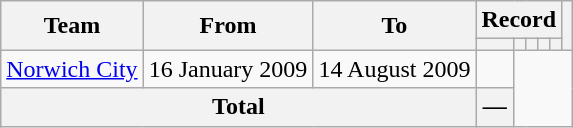<table class=wikitable style="text-align: center">
<tr>
<th rowspan=2>Team</th>
<th rowspan=2>From</th>
<th rowspan=2>To</th>
<th colspan=5>Record</th>
<th rowspan=2></th>
</tr>
<tr>
<th></th>
<th></th>
<th></th>
<th></th>
<th></th>
</tr>
<tr>
<td align=left><a href='#'>Norwich City</a></td>
<td align=left>16 January 2009</td>
<td align=left>14 August 2009<br></td>
<td></td>
</tr>
<tr>
<th colspan=3>Total<br></th>
<th>—</th>
</tr>
</table>
